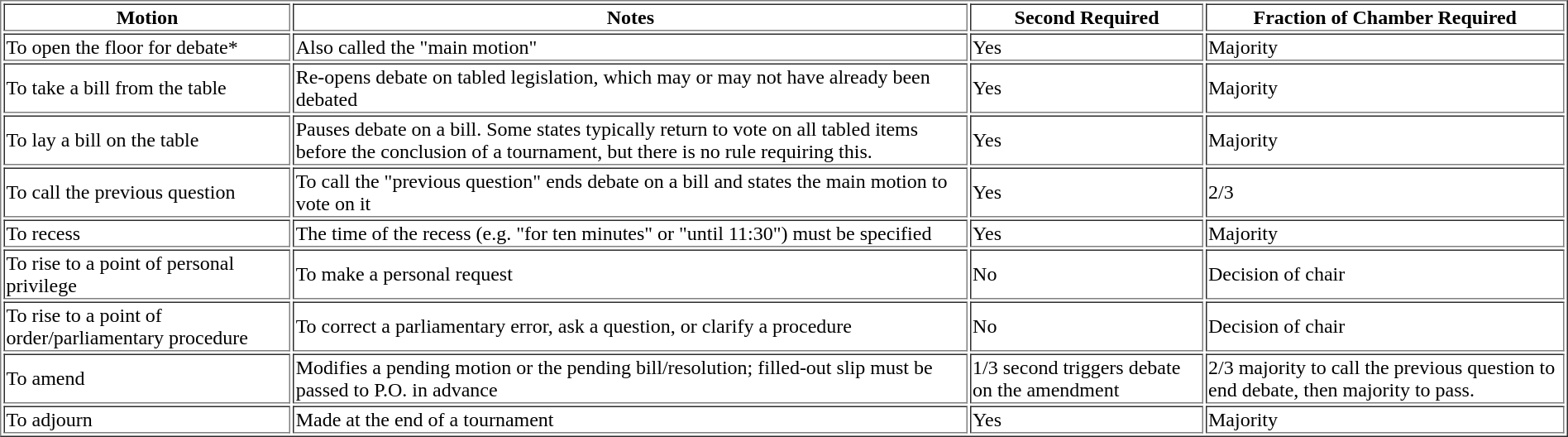<table border="1">
<tr>
<th>Motion</th>
<th>Notes</th>
<th>Second Required</th>
<th>Fraction of Chamber Required</th>
</tr>
<tr>
<td>To open the floor for debate*</td>
<td>Also called the "main motion"</td>
<td>Yes</td>
<td>Majority</td>
</tr>
<tr>
<td>To take a bill from the table</td>
<td>Re-opens debate on tabled legislation, which may or may not have already been debated</td>
<td>Yes</td>
<td>Majority</td>
</tr>
<tr>
<td>To lay a bill on the table</td>
<td>Pauses debate on a bill. Some states typically return to vote on all tabled items before the conclusion of a tournament, but there is no rule requiring this.</td>
<td>Yes</td>
<td>Majority</td>
</tr>
<tr>
<td>To call the previous question</td>
<td>To call the "previous question" ends debate on a bill and states the main motion to vote on it</td>
<td>Yes</td>
<td>2/3</td>
</tr>
<tr>
<td>To recess</td>
<td>The time of the recess (e.g. "for ten minutes" or "until 11:30") must be specified</td>
<td>Yes</td>
<td>Majority</td>
</tr>
<tr>
<td>To rise to a point of personal privilege</td>
<td>To make a personal request</td>
<td>No</td>
<td>Decision of chair</td>
</tr>
<tr>
<td>To rise to a point of order/parliamentary procedure</td>
<td>To correct a parliamentary error, ask a question, or clarify a procedure</td>
<td>No</td>
<td>Decision of chair</td>
</tr>
<tr>
<td>To amend</td>
<td>Modifies a pending motion or the pending bill/resolution; filled-out slip must be passed to P.O. in advance</td>
<td>1/3 second triggers debate on the amendment</td>
<td>2/3 majority to call the previous question to end debate, then majority to pass.</td>
</tr>
<tr>
<td>To adjourn</td>
<td>Made at the end of a tournament</td>
<td>Yes</td>
<td>Majority</td>
</tr>
</table>
